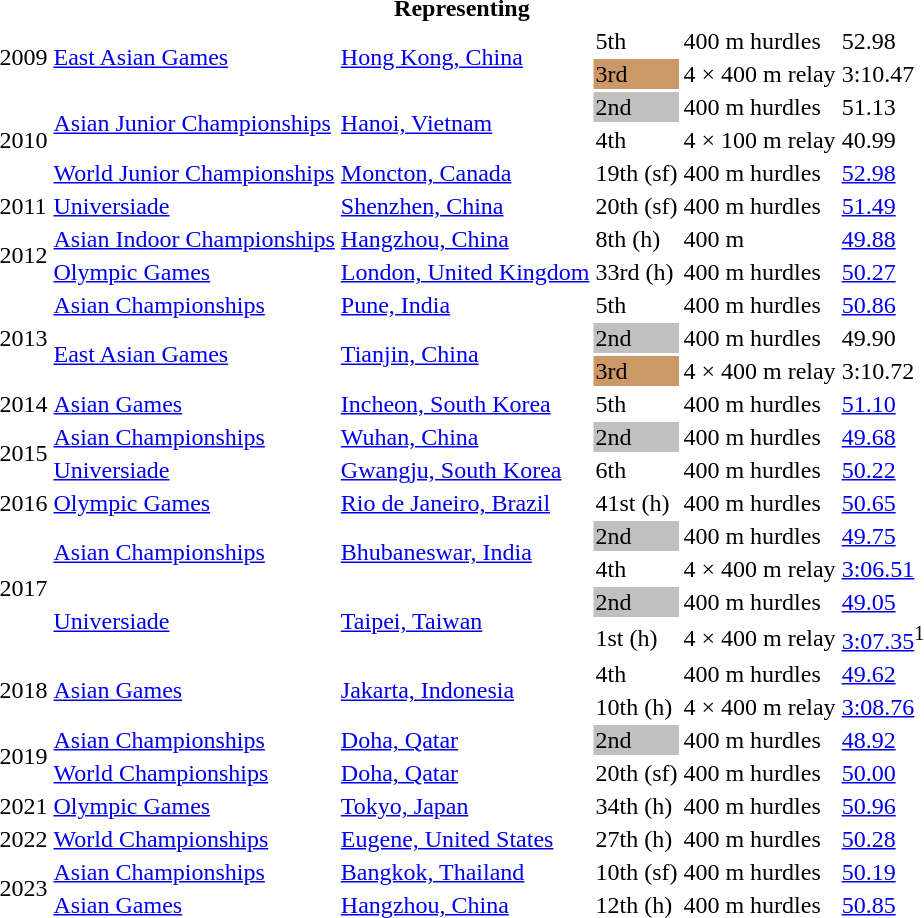<table>
<tr>
<th colspan="6">Representing </th>
</tr>
<tr>
<td rowspan=2>2009</td>
<td rowspan=2><a href='#'>East Asian Games</a></td>
<td rowspan=2><a href='#'>Hong Kong, China</a></td>
<td>5th</td>
<td>400 m hurdles</td>
<td>52.98</td>
</tr>
<tr>
<td bgcolor=cc9966>3rd</td>
<td>4 × 400 m relay</td>
<td>3:10.47</td>
</tr>
<tr>
<td rowspan=3>2010</td>
<td rowspan=2><a href='#'>Asian Junior Championships</a></td>
<td rowspan=2><a href='#'>Hanoi, Vietnam</a></td>
<td bgcolor=silver>2nd</td>
<td>400 m hurdles</td>
<td>51.13</td>
</tr>
<tr>
<td>4th</td>
<td>4 × 100 m relay</td>
<td>40.99</td>
</tr>
<tr>
<td><a href='#'>World Junior Championships</a></td>
<td><a href='#'>Moncton, Canada</a></td>
<td>19th (sf)</td>
<td>400 m hurdles</td>
<td><a href='#'>52.98</a></td>
</tr>
<tr>
<td>2011</td>
<td><a href='#'>Universiade</a></td>
<td><a href='#'>Shenzhen, China</a></td>
<td>20th (sf)</td>
<td>400 m hurdles</td>
<td><a href='#'>51.49</a></td>
</tr>
<tr>
<td rowspan=2>2012</td>
<td><a href='#'>Asian Indoor Championships</a></td>
<td><a href='#'>Hangzhou, China</a></td>
<td>8th (h)</td>
<td>400 m</td>
<td><a href='#'>49.88</a></td>
</tr>
<tr>
<td><a href='#'>Olympic Games</a></td>
<td><a href='#'>London, United Kingdom</a></td>
<td>33rd (h)</td>
<td>400 m hurdles</td>
<td><a href='#'>50.27</a></td>
</tr>
<tr>
<td rowspan=3>2013</td>
<td><a href='#'>Asian Championships</a></td>
<td><a href='#'>Pune, India</a></td>
<td>5th</td>
<td>400 m hurdles</td>
<td><a href='#'>50.86</a></td>
</tr>
<tr>
<td rowspan=2><a href='#'>East Asian Games</a></td>
<td rowspan=2><a href='#'>Tianjin, China</a></td>
<td bgcolor=silver>2nd</td>
<td>400 m hurdles</td>
<td>49.90</td>
</tr>
<tr>
<td bgcolor=cc9966>3rd</td>
<td>4 × 400 m relay</td>
<td>3:10.72</td>
</tr>
<tr>
<td>2014</td>
<td><a href='#'>Asian Games</a></td>
<td><a href='#'>Incheon, South Korea</a></td>
<td>5th</td>
<td>400 m hurdles</td>
<td><a href='#'>51.10</a></td>
</tr>
<tr>
<td rowspan=2>2015</td>
<td><a href='#'>Asian Championships</a></td>
<td><a href='#'>Wuhan, China</a></td>
<td bgcolor=silver>2nd</td>
<td>400 m hurdles</td>
<td><a href='#'>49.68</a></td>
</tr>
<tr>
<td><a href='#'>Universiade</a></td>
<td><a href='#'>Gwangju, South Korea</a></td>
<td>6th</td>
<td>400 m hurdles</td>
<td><a href='#'>50.22</a></td>
</tr>
<tr>
<td>2016</td>
<td><a href='#'>Olympic Games</a></td>
<td><a href='#'>Rio de Janeiro, Brazil</a></td>
<td>41st (h)</td>
<td>400 m hurdles</td>
<td><a href='#'>50.65</a></td>
</tr>
<tr>
<td rowspan=4>2017</td>
<td rowspan=2><a href='#'>Asian Championships</a></td>
<td rowspan=2><a href='#'>Bhubaneswar, India</a></td>
<td bgcolor=silver>2nd</td>
<td>400 m hurdles</td>
<td><a href='#'>49.75</a></td>
</tr>
<tr>
<td>4th</td>
<td>4 × 400 m relay</td>
<td><a href='#'>3:06.51</a></td>
</tr>
<tr>
<td rowspan=2><a href='#'>Universiade</a></td>
<td rowspan=2><a href='#'>Taipei, Taiwan</a></td>
<td bgcolor=silver>2nd</td>
<td>400 m hurdles</td>
<td><a href='#'>49.05</a></td>
</tr>
<tr>
<td>1st (h)</td>
<td>4 × 400 m relay</td>
<td><a href='#'>3:07.35</a><sup>1</sup></td>
</tr>
<tr>
<td rowspan=2>2018</td>
<td rowspan=2><a href='#'>Asian Games</a></td>
<td rowspan=2><a href='#'>Jakarta, Indonesia</a></td>
<td>4th</td>
<td>400 m hurdles</td>
<td><a href='#'>49.62</a></td>
</tr>
<tr>
<td>10th (h)</td>
<td>4 × 400 m relay</td>
<td><a href='#'>3:08.76</a></td>
</tr>
<tr>
<td rowspan=2>2019</td>
<td><a href='#'>Asian Championships</a></td>
<td><a href='#'>Doha, Qatar</a></td>
<td bgcolor=silver>2nd</td>
<td>400 m hurdles</td>
<td><a href='#'>48.92</a></td>
</tr>
<tr>
<td><a href='#'>World Championships</a></td>
<td><a href='#'>Doha, Qatar</a></td>
<td>20th (sf)</td>
<td>400 m hurdles</td>
<td><a href='#'>50.00</a></td>
</tr>
<tr>
<td>2021</td>
<td><a href='#'>Olympic Games</a></td>
<td><a href='#'>Tokyo, Japan</a></td>
<td>34th (h)</td>
<td>400 m hurdles</td>
<td><a href='#'>50.96</a></td>
</tr>
<tr>
<td>2022</td>
<td><a href='#'>World Championships</a></td>
<td><a href='#'>Eugene, United States</a></td>
<td>27th (h)</td>
<td>400 m hurdles</td>
<td><a href='#'>50.28</a></td>
</tr>
<tr>
<td rowspan=2>2023</td>
<td><a href='#'>Asian Championships</a></td>
<td><a href='#'>Bangkok, Thailand</a></td>
<td>10th (sf)</td>
<td>400 m hurdles</td>
<td><a href='#'>50.19</a></td>
</tr>
<tr>
<td><a href='#'>Asian Games</a></td>
<td><a href='#'>Hangzhou, China</a></td>
<td>12th (h)</td>
<td>400 m hurdles</td>
<td><a href='#'>50.85</a></td>
</tr>
</table>
